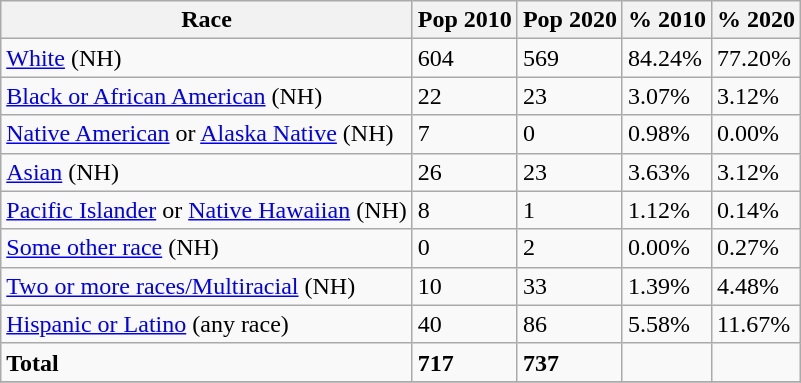<table class="wikitable">
<tr>
<th>Race</th>
<th>Pop 2010</th>
<th>Pop 2020</th>
<th>% 2010</th>
<th>% 2020</th>
</tr>
<tr>
<td><a href='#'>White</a> (NH)</td>
<td>604</td>
<td>569</td>
<td>84.24%</td>
<td>77.20%</td>
</tr>
<tr>
<td><a href='#'>Black or African American</a> (NH)</td>
<td>22</td>
<td>23</td>
<td>3.07%</td>
<td>3.12%</td>
</tr>
<tr>
<td><a href='#'>Native American</a> or <a href='#'>Alaska Native</a> (NH)</td>
<td>7</td>
<td>0</td>
<td>0.98%</td>
<td>0.00%</td>
</tr>
<tr>
<td><a href='#'>Asian</a> (NH)</td>
<td>26</td>
<td>23</td>
<td>3.63%</td>
<td>3.12%</td>
</tr>
<tr>
<td><a href='#'>Pacific Islander</a> or <a href='#'>Native Hawaiian</a> (NH)</td>
<td>8</td>
<td>1</td>
<td>1.12%</td>
<td>0.14%</td>
</tr>
<tr>
<td><a href='#'>Some other race</a> (NH)</td>
<td>0</td>
<td>2</td>
<td>0.00%</td>
<td>0.27%</td>
</tr>
<tr>
<td><a href='#'>Two or more races/Multiracial</a> (NH)</td>
<td>10</td>
<td>33</td>
<td>1.39%</td>
<td>4.48%</td>
</tr>
<tr>
<td><a href='#'>Hispanic or Latino</a> (any race)</td>
<td>40</td>
<td>86</td>
<td>5.58%</td>
<td>11.67%</td>
</tr>
<tr>
<td><strong>Total</strong></td>
<td><strong>717</strong></td>
<td><strong>737</strong></td>
<td></td>
<td></td>
</tr>
<tr>
</tr>
</table>
